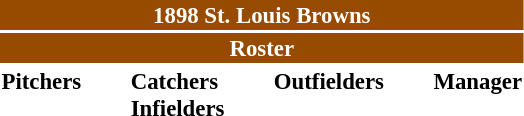<table class="toccolours" style="font-size: 95%;">
<tr>
<th colspan="10" style="background-color: #964B00; color: white; text-align: center;">1898 St. Louis Browns</th>
</tr>
<tr>
<td colspan="10" style="background-color: #964B00; color: white; text-align: center;"><strong>Roster</strong></td>
</tr>
<tr>
<td valign="top"><strong>Pitchers</strong><br>









</td>
<td width="25px"></td>
<td valign="top"><strong>Catchers</strong><br>


<strong>Infielders</strong>










</td>
<td width="25px"></td>
<td valign="top"><strong>Outfielders</strong><br>



</td>
<td width="25px"></td>
<td valign="top"><strong>Manager</strong><br></td>
</tr>
</table>
